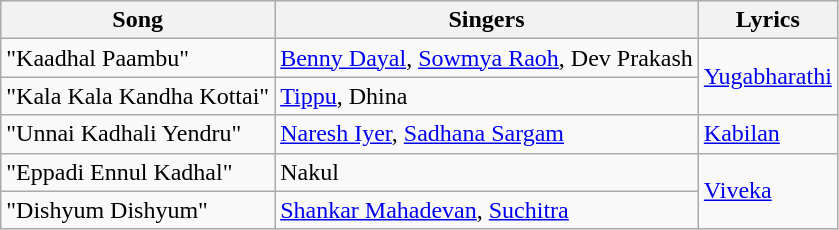<table class="wikitable">
<tr>
<th>Song</th>
<th>Singers</th>
<th>Lyrics</th>
</tr>
<tr>
<td>"Kaadhal Paambu"</td>
<td><a href='#'>Benny Dayal</a>, <a href='#'>Sowmya Raoh</a>, Dev Prakash</td>
<td rowspan=2><a href='#'>Yugabharathi</a></td>
</tr>
<tr>
<td>"Kala Kala Kandha Kottai"</td>
<td><a href='#'>Tippu</a>, Dhina</td>
</tr>
<tr>
<td>"Unnai Kadhali Yendru"</td>
<td><a href='#'>Naresh Iyer</a>, <a href='#'>Sadhana Sargam</a></td>
<td><a href='#'>Kabilan</a></td>
</tr>
<tr>
<td>"Eppadi Ennul Kadhal"</td>
<td>Nakul</td>
<td rowspan=2><a href='#'>Viveka</a></td>
</tr>
<tr>
<td>"Dishyum Dishyum"</td>
<td><a href='#'>Shankar Mahadevan</a>, <a href='#'>Suchitra</a></td>
</tr>
</table>
